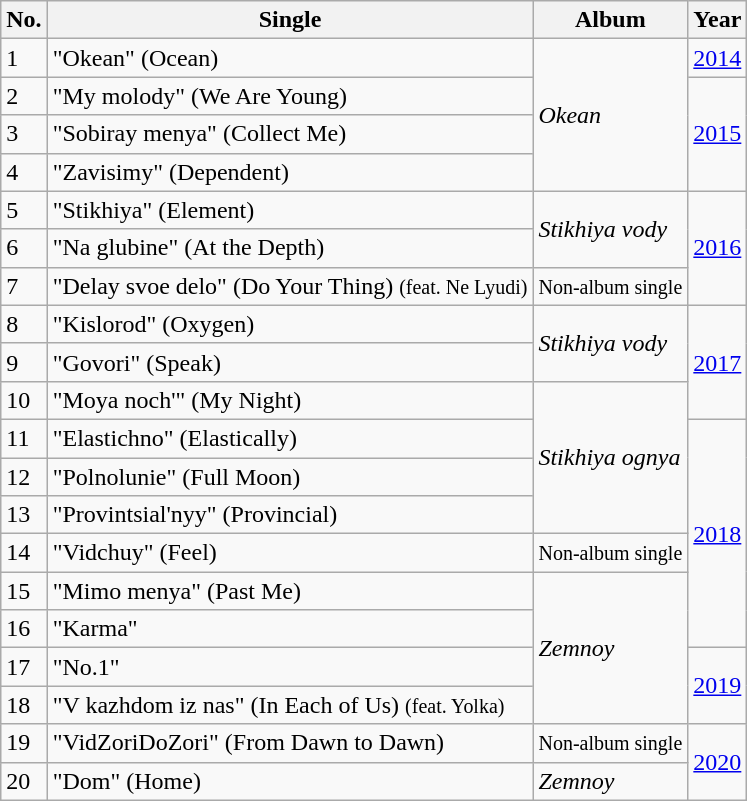<table class="wikitable">
<tr>
<th>No.</th>
<th>Single</th>
<th>Album</th>
<th>Year</th>
</tr>
<tr>
<td>1</td>
<td>"Okean" (Ocean)</td>
<td rowspan="4"><em>Okean</em></td>
<td><a href='#'>2014</a></td>
</tr>
<tr>
<td>2</td>
<td>"My molody" (We Are Young)</td>
<td rowspan="3"><a href='#'>2015</a></td>
</tr>
<tr>
<td>3</td>
<td>"Sobiray menya" (Collect Me)</td>
</tr>
<tr>
<td>4</td>
<td>"Zavisimy" (Dependent)</td>
</tr>
<tr>
<td>5</td>
<td>"Stikhiya" (Element)</td>
<td rowspan="2"><em>Stikhiya vody</em></td>
<td rowspan="3"><a href='#'>2016</a></td>
</tr>
<tr>
<td>6</td>
<td>"Na glubine" (At the Depth)</td>
</tr>
<tr>
<td>7</td>
<td>"Delay svoe delo" (Do Your Thing) <small>(feat. Ne Lyudi)</small></td>
<td><small>Non-album single</small></td>
</tr>
<tr>
<td>8</td>
<td>"Kislorod" (Oxygen)</td>
<td rowspan="2"><em>Stikhiya vody</em></td>
<td rowspan="3"><a href='#'>2017</a></td>
</tr>
<tr>
<td>9</td>
<td>"Govori" (Speak)</td>
</tr>
<tr>
<td>10</td>
<td>"Moya noch'" (My Night)</td>
<td rowspan="4"><em>Stikhiya ognya</em></td>
</tr>
<tr>
<td>11</td>
<td>"Elastichno" (Elastically)</td>
<td rowspan="6"><a href='#'>2018</a></td>
</tr>
<tr>
<td>12</td>
<td>"Polnolunie" (Full Moon)</td>
</tr>
<tr>
<td>13</td>
<td>"Provintsial'nyy" (Provincial)</td>
</tr>
<tr>
<td>14</td>
<td>"Vidchuy" (Feel)</td>
<td><small>Non-album single</small></td>
</tr>
<tr>
<td>15</td>
<td>"Mimo menya" (Past Me)</td>
<td rowspan="4"><em>Zemnoy</em></td>
</tr>
<tr>
<td>16</td>
<td>"Karma"</td>
</tr>
<tr>
<td>17</td>
<td>"No.1"</td>
<td rowspan="2"><a href='#'>2019</a></td>
</tr>
<tr>
<td>18</td>
<td>"V kazhdom iz nas" (In Each of Us) <small>(feat. Yolka)</small></td>
</tr>
<tr>
<td>19</td>
<td>"VidZoriDoZori" (From Dawn to Dawn)</td>
<td><small>Non-album single</small></td>
<td rowspan="2"><a href='#'>2020</a></td>
</tr>
<tr>
<td>20</td>
<td>"Dom" (Home)</td>
<td><em>Zemnoy</em></td>
</tr>
</table>
